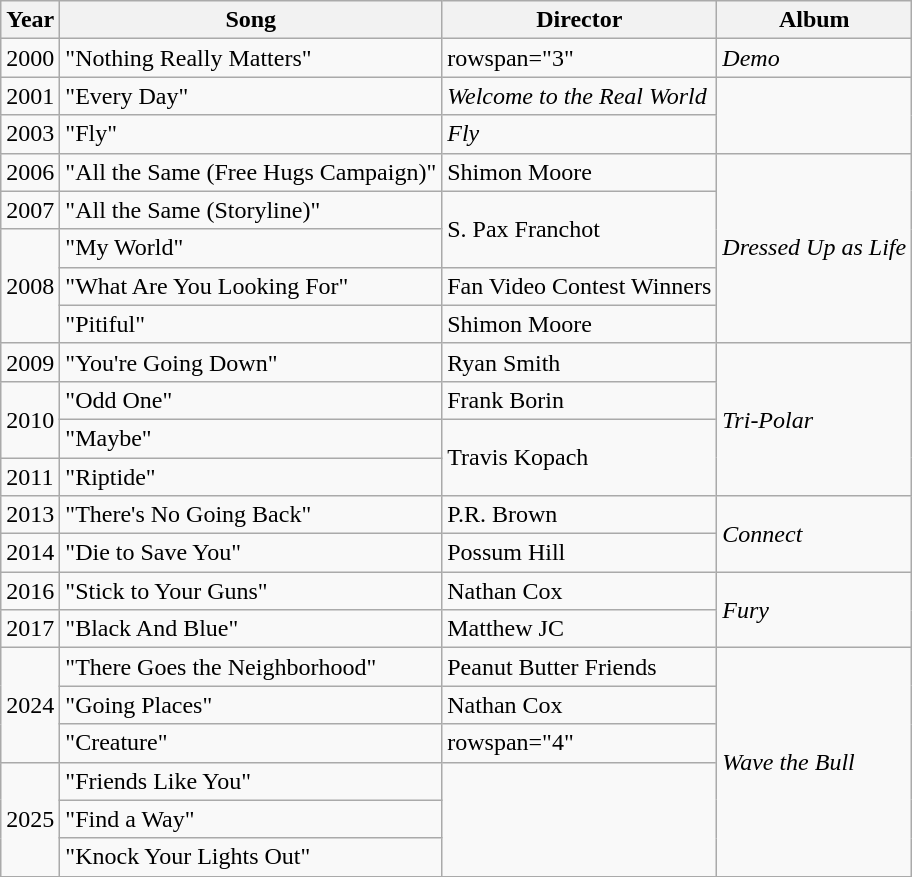<table class="wikitable">
<tr>
<th>Year</th>
<th>Song</th>
<th>Director</th>
<th>Album</th>
</tr>
<tr>
<td>2000</td>
<td>"Nothing Really Matters"</td>
<td>rowspan="3" </td>
<td><em>Demo</em></td>
</tr>
<tr>
<td>2001</td>
<td>"Every Day"</td>
<td><em>Welcome to the Real World</em></td>
</tr>
<tr>
<td>2003</td>
<td>"Fly"</td>
<td><em>Fly</em></td>
</tr>
<tr>
<td>2006</td>
<td>"All the Same (Free Hugs Campaign)"</td>
<td>Shimon Moore</td>
<td rowspan=5><em>Dressed Up as Life</em></td>
</tr>
<tr>
<td>2007</td>
<td>"All the Same (Storyline)"</td>
<td rowspan="2">S. Pax Franchot</td>
</tr>
<tr>
<td rowspan="3">2008</td>
<td>"My World"</td>
</tr>
<tr>
<td>"What Are You Looking For"</td>
<td>Fan Video Contest Winners</td>
</tr>
<tr>
<td>"Pitiful"</td>
<td>Shimon Moore</td>
</tr>
<tr>
<td>2009</td>
<td>"You're Going Down"</td>
<td>Ryan Smith</td>
<td rowspan="4"><em>Tri-Polar</em></td>
</tr>
<tr>
<td rowspan="2">2010</td>
<td>"Odd One"</td>
<td>Frank Borin</td>
</tr>
<tr>
<td>"Maybe"</td>
<td rowspan="2">Travis Kopach</td>
</tr>
<tr>
<td>2011</td>
<td>"Riptide"</td>
</tr>
<tr>
<td>2013</td>
<td>"There's No Going Back"</td>
<td>P.R. Brown</td>
<td rowspan="2"><em>Connect</em></td>
</tr>
<tr>
<td>2014</td>
<td>"Die to Save You"</td>
<td>Possum Hill</td>
</tr>
<tr>
<td>2016</td>
<td>"Stick to Your Guns"</td>
<td>Nathan Cox</td>
<td rowspan="2"><em>Fury</em></td>
</tr>
<tr>
<td>2017</td>
<td>"Black And Blue"</td>
<td>Matthew JC</td>
</tr>
<tr>
<td rowspan="3">2024</td>
<td>"There Goes the Neighborhood"</td>
<td>Peanut Butter Friends</td>
<td rowspan="6"><em>Wave the Bull</em></td>
</tr>
<tr>
<td>"Going Places"</td>
<td>Nathan Cox</td>
</tr>
<tr>
<td>"Creature"</td>
<td>rowspan="4" </td>
</tr>
<tr>
<td rowspan="3">2025</td>
<td>"Friends Like You"</td>
</tr>
<tr>
<td>"Find a Way"</td>
</tr>
<tr>
<td>"Knock Your Lights Out"</td>
</tr>
<tr>
</tr>
</table>
